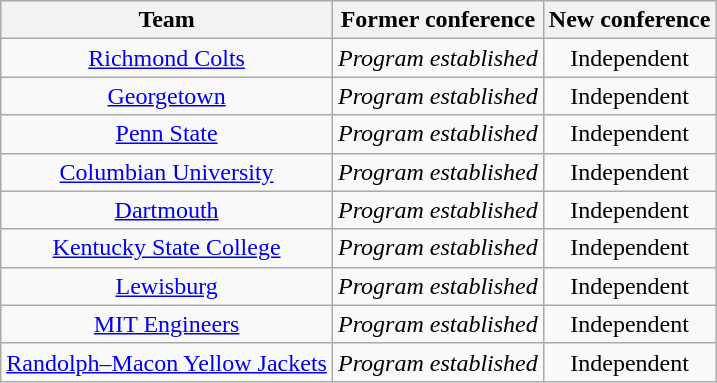<table class="wikitable">
<tr>
<th>Team</th>
<th>Former conference</th>
<th>New conference</th>
</tr>
<tr style="text-align:center;">
<td><a href='#'>Richmond Colts</a></td>
<td><em>Program established</em></td>
<td>Independent</td>
</tr>
<tr style="text-align:center;">
<td><a href='#'>Georgetown</a></td>
<td><em>Program established</em></td>
<td>Independent</td>
</tr>
<tr style="text-align:center;">
<td><a href='#'>Penn State</a></td>
<td><em>Program established</em></td>
<td>Independent</td>
</tr>
<tr style="text-align:center;">
<td><a href='#'>Columbian University</a></td>
<td><em>Program established</em></td>
<td>Independent</td>
</tr>
<tr style="text-align:center;">
<td><a href='#'>Dartmouth</a></td>
<td><em>Program established</em></td>
<td>Independent</td>
</tr>
<tr style="text-align:center;">
<td><a href='#'>Kentucky State College</a></td>
<td><em>Program established</em></td>
<td>Independent</td>
</tr>
<tr style="text-align:center;">
<td><a href='#'>Lewisburg</a></td>
<td><em>Program established</em></td>
<td>Independent</td>
</tr>
<tr style="text-align:center;">
<td><a href='#'>MIT Engineers</a></td>
<td><em>Program established</em></td>
<td>Independent</td>
</tr>
<tr style="text-align:center;">
<td><a href='#'>Randolph–Macon Yellow Jackets</a></td>
<td><em>Program established</em></td>
<td>Independent</td>
</tr>
</table>
